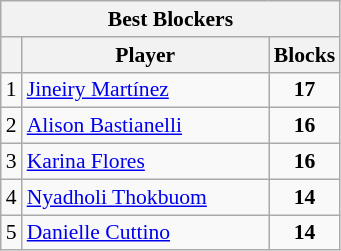<table class="wikitable sortable" style=font-size:90%>
<tr>
<th colspan=3>Best Blockers</th>
</tr>
<tr>
<th></th>
<th width=158>Player</th>
<th width=20>Blocks</th>
</tr>
<tr>
<td>1</td>
<td> <a href='#'>Jineiry Martínez</a></td>
<td align=center><strong>17</strong></td>
</tr>
<tr>
<td>2</td>
<td> <a href='#'>Alison Bastianelli</a></td>
<td align=center><strong>16</strong></td>
</tr>
<tr>
<td>3</td>
<td> <a href='#'>Karina Flores</a></td>
<td align=center><strong>16</strong></td>
</tr>
<tr>
<td>4</td>
<td> <a href='#'>Nyadholi Thokbuom</a></td>
<td align=center><strong>14</strong></td>
</tr>
<tr>
<td>5</td>
<td> <a href='#'>Danielle Cuttino</a></td>
<td align=center><strong>14</strong></td>
</tr>
</table>
